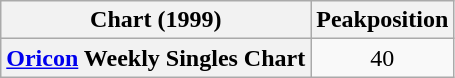<table class="wikitable plainrowheaders" style="text-align:center;">
<tr>
<th>Chart (1999)</th>
<th>Peakposition</th>
</tr>
<tr>
<th scope="row"><a href='#'>Oricon</a> Weekly Singles Chart</th>
<td>40</td>
</tr>
</table>
